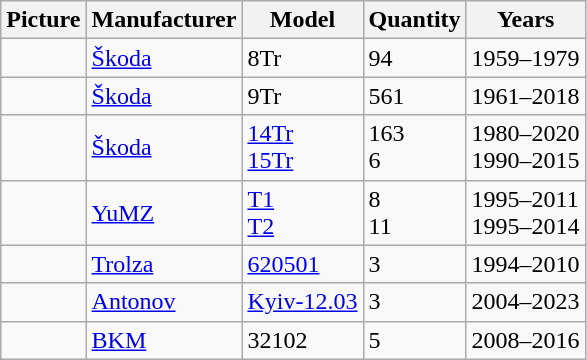<table class="wikitable sortable">
<tr>
<th>Picture</th>
<th>Manufacturer</th>
<th>Model</th>
<th>Quantity</th>
<th>Years</th>
</tr>
<tr>
<td></td>
<td> <a href='#'>Škoda</a></td>
<td>8Tr</td>
<td>94</td>
<td>1959–1979</td>
</tr>
<tr>
<td></td>
<td> <a href='#'>Škoda</a></td>
<td>9Tr</td>
<td>561</td>
<td>1961–2018</td>
</tr>
<tr>
<td></td>
<td> <a href='#'>Škoda</a></td>
<td><a href='#'>14Tr</a><br><a href='#'>15Tr</a></td>
<td>163<br>6</td>
<td>1980–2020<br>1990–2015</td>
</tr>
<tr>
<td></td>
<td> <a href='#'>YuMZ</a></td>
<td><a href='#'>T1</a><br><a href='#'>T2</a></td>
<td>8<br>11</td>
<td>1995–2011<br>1995–2014</td>
</tr>
<tr>
<td></td>
<td> <a href='#'>Trolza</a></td>
<td><a href='#'>620501</a></td>
<td>3</td>
<td>1994–2010</td>
</tr>
<tr>
<td></td>
<td> <a href='#'>Antonov</a></td>
<td><a href='#'>Kyiv-12.03</a></td>
<td>3</td>
<td>2004–2023</td>
</tr>
<tr>
<td></td>
<td> <a href='#'>BKM</a></td>
<td>32102</td>
<td>5</td>
<td>2008–2016</td>
</tr>
</table>
